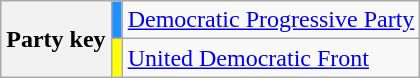<table class=wikitable>
<tr>
<th rowspan=2>Party key</th>
<td style="background: #1E90FF"></td>
<td><a href='#'>Democratic Progressive Party</a></td>
</tr>
<tr>
<td style="background: #FFFF00"></td>
<td><a href='#'>United Democratic Front</a></td>
</tr>
</table>
